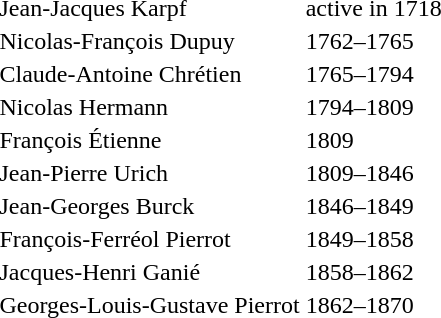<table>
<tr>
<td>Jean-Jacques Karpf</td>
<td>active in 1718</td>
</tr>
<tr>
<td>Nicolas-François Dupuy</td>
<td>1762–1765</td>
</tr>
<tr>
<td>Claude-Antoine Chrétien</td>
<td>1765–1794</td>
</tr>
<tr>
<td>Nicolas Hermann</td>
<td>1794–1809</td>
</tr>
<tr>
<td>François Étienne</td>
<td>1809</td>
</tr>
<tr>
<td>Jean-Pierre Urich</td>
<td>1809–1846</td>
</tr>
<tr>
<td>Jean-Georges Burck</td>
<td>1846–1849</td>
</tr>
<tr>
<td>François-Ferréol Pierrot</td>
<td>1849–1858</td>
</tr>
<tr>
<td>Jacques-Henri Ganié</td>
<td>1858–1862</td>
</tr>
<tr>
<td>Georges-Louis-Gustave Pierrot</td>
<td>1862–1870</td>
</tr>
</table>
